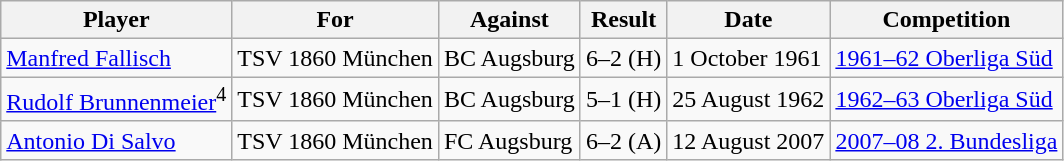<table class="wikitable">
<tr>
<th>Player</th>
<th>For</th>
<th>Against</th>
<th>Result</th>
<th>Date</th>
<th>Competition</th>
</tr>
<tr>
<td> <a href='#'>Manfred Fallisch</a></td>
<td>TSV 1860 München</td>
<td>BC Augsburg</td>
<td>6–2 (H)</td>
<td>1 October 1961</td>
<td><a href='#'>1961–62 Oberliga Süd</a></td>
</tr>
<tr>
<td> <a href='#'>Rudolf Brunnenmeier</a><sup>4</sup></td>
<td>TSV 1860 München</td>
<td>BC Augsburg</td>
<td>5–1 (H)</td>
<td>25 August 1962</td>
<td><a href='#'>1962–63 Oberliga Süd</a></td>
</tr>
<tr>
<td> <a href='#'>Antonio Di Salvo</a></td>
<td>TSV 1860 München</td>
<td>FC Augsburg</td>
<td>6–2 (A)</td>
<td>12 August 2007</td>
<td><a href='#'>2007–08 2. Bundesliga</a></td>
</tr>
</table>
